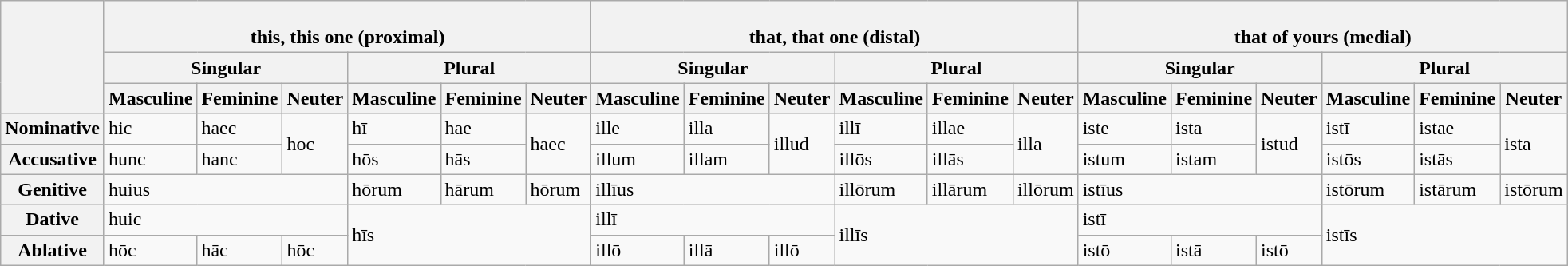<table class="wikitable">
<tr>
<th rowspan="3"></th>
<th colspan="6"><br>this, this one (proximal)</th>
<th colspan="6"><br>that, that one (distal)</th>
<th colspan="6"><br>that of yours (medial)</th>
</tr>
<tr>
<th colspan="3">Singular</th>
<th colspan="3">Plural</th>
<th colspan="3">Singular</th>
<th colspan="3">Plural</th>
<th colspan="3">Singular</th>
<th colspan="3">Plural</th>
</tr>
<tr>
<th>Masculine</th>
<th>Feminine</th>
<th>Neuter</th>
<th>Masculine</th>
<th>Feminine</th>
<th>Neuter</th>
<th>Masculine</th>
<th>Feminine</th>
<th>Neuter</th>
<th>Masculine</th>
<th>Feminine</th>
<th>Neuter</th>
<th>Masculine</th>
<th>Feminine</th>
<th>Neuter</th>
<th>Masculine</th>
<th>Feminine</th>
<th>Neuter</th>
</tr>
<tr>
<th>Nominative</th>
<td>hic</td>
<td>haec</td>
<td rowspan="2">hoc</td>
<td>hī</td>
<td>hae</td>
<td rowspan="2">haec</td>
<td>ille</td>
<td>illa</td>
<td rowspan="2">illud</td>
<td>illī</td>
<td>illae</td>
<td rowspan="2">illa</td>
<td>iste</td>
<td>ista</td>
<td rowspan="2">istud</td>
<td>istī</td>
<td>istae</td>
<td rowspan="2">ista</td>
</tr>
<tr>
<th>Accusative</th>
<td>hunc</td>
<td>hanc</td>
<td>hōs</td>
<td>hās</td>
<td>illum</td>
<td>illam</td>
<td>illōs</td>
<td>illās</td>
<td>istum</td>
<td>istam</td>
<td>istōs</td>
<td>istās</td>
</tr>
<tr>
<th>Genitive</th>
<td colspan="3">huius</td>
<td>hōrum</td>
<td>hārum</td>
<td>hōrum</td>
<td colspan="3">illīus</td>
<td>illōrum</td>
<td>illārum</td>
<td>illōrum</td>
<td colspan="3">istīus</td>
<td>istōrum</td>
<td>istārum</td>
<td>istōrum</td>
</tr>
<tr>
<th>Dative</th>
<td colspan="3">huic</td>
<td colspan="3" rowspan="2">hīs</td>
<td colspan="3">illī</td>
<td colspan="3" rowspan="2">illīs</td>
<td colspan="3">istī</td>
<td colspan="3" rowspan="2">istīs</td>
</tr>
<tr>
<th>Ablative</th>
<td>hōc</td>
<td>hāc</td>
<td>hōc</td>
<td>illō</td>
<td>illā</td>
<td>illō</td>
<td>istō</td>
<td>istā</td>
<td>istō</td>
</tr>
</table>
